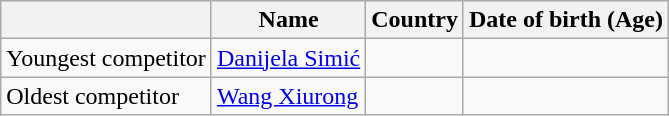<table class="wikitable">
<tr>
<th></th>
<th>Name</th>
<th>Country</th>
<th>Date of birth (Age)</th>
</tr>
<tr>
<td>Youngest competitor</td>
<td><a href='#'>Danijela Simić</a></td>
<td></td>
<td></td>
</tr>
<tr>
<td>Oldest competitor</td>
<td><a href='#'>Wang Xiurong</a></td>
<td></td>
<td></td>
</tr>
</table>
